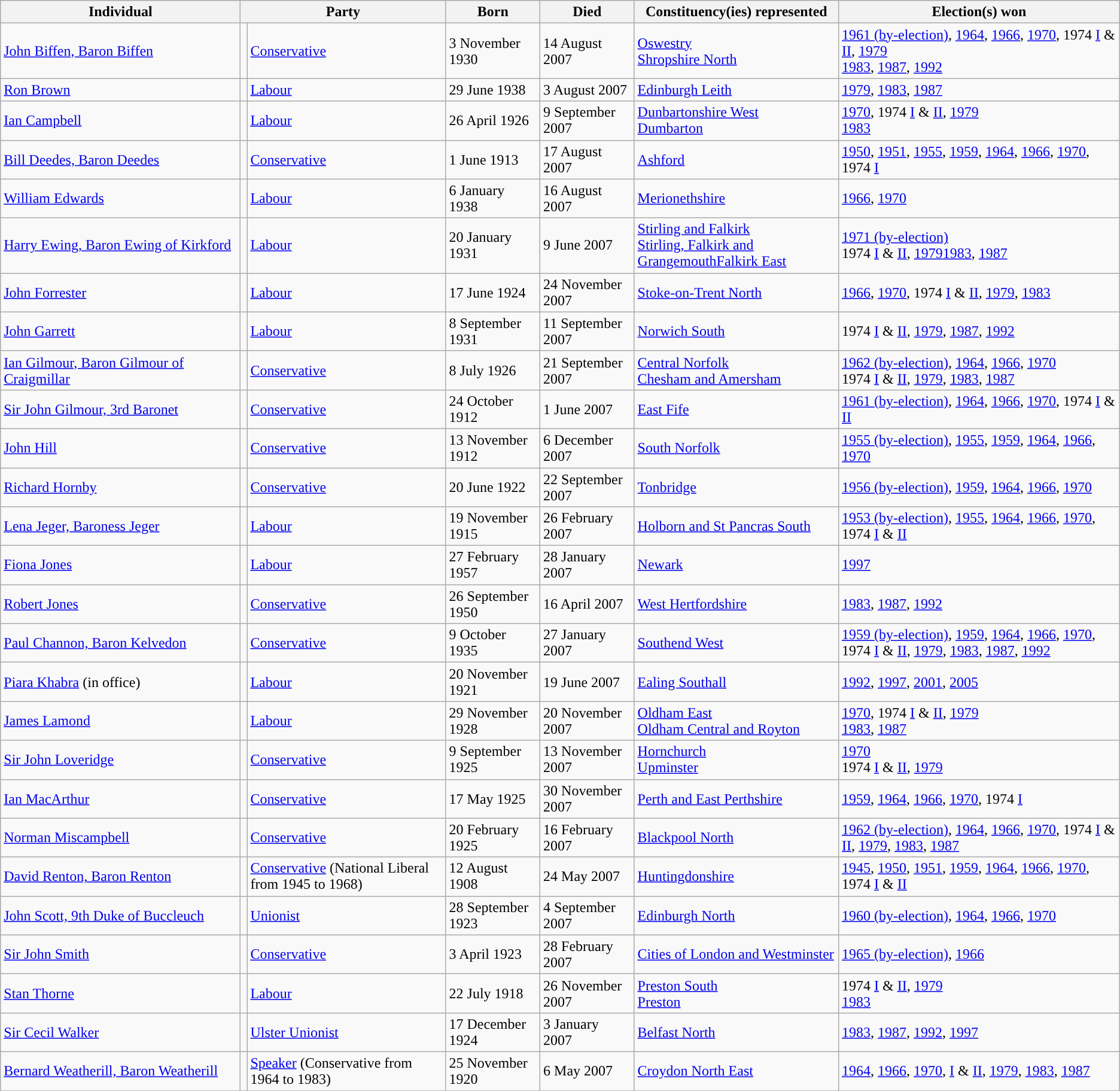<table class="wikitable sortable">
<tr>
<th width="260px">Individual</th>
<th colspan="2">Party</th>
<th>Born</th>
<th>Died</th>
<th>Constituency(ies) represented</th>
<th>Election(s) won</th>
</tr>
<tr>
<td><a href='#'>John Biffen, Baron Biffen</a></td>
<td style="background-color: "></td>
<td><a href='#'>Conservative</a></td>
<td>3 November 1930</td>
<td>14 August 2007</td>
<td><a href='#'>Oswestry</a><br><a href='#'>Shropshire North</a></td>
<td><a href='#'>1961 (by-election)</a>, <a href='#'>1964</a>, <a href='#'>1966</a>, <a href='#'>1970</a>, 1974 <a href='#'>I</a> & <a href='#'>II</a>, <a href='#'>1979</a><br><a href='#'>1983</a>, <a href='#'>1987</a>, <a href='#'>1992</a></td>
</tr>
<tr>
<td><a href='#'>Ron Brown</a></td>
<td style="background-color: "></td>
<td><a href='#'>Labour</a></td>
<td>29 June 1938</td>
<td>3 August 2007</td>
<td><a href='#'>Edinburgh Leith</a></td>
<td><a href='#'>1979</a>, <a href='#'>1983</a>, <a href='#'>1987</a></td>
</tr>
<tr>
<td><a href='#'>Ian Campbell</a></td>
<td style="background-color: "></td>
<td><a href='#'>Labour</a></td>
<td>26 April 1926</td>
<td>9 September 2007</td>
<td><a href='#'>Dunbartonshire West</a><br><a href='#'>Dumbarton</a></td>
<td><a href='#'>1970</a>, 1974 <a href='#'>I</a> & <a href='#'>II</a>, <a href='#'>1979</a><br><a href='#'>1983</a></td>
</tr>
<tr>
<td><a href='#'>Bill Deedes, Baron Deedes</a></td>
<td style="background-color: "></td>
<td><a href='#'>Conservative</a></td>
<td>1 June 1913</td>
<td>17 August 2007</td>
<td><a href='#'>Ashford</a></td>
<td><a href='#'>1950</a>, <a href='#'>1951</a>, <a href='#'>1955</a>, <a href='#'>1959</a>, <a href='#'>1964</a>, <a href='#'>1966</a>, <a href='#'>1970</a>, 1974 <a href='#'>I</a></td>
</tr>
<tr>
<td><a href='#'>William Edwards</a></td>
<td style="background-color: "></td>
<td><a href='#'>Labour</a></td>
<td>6 January 1938</td>
<td>16 August 2007</td>
<td><a href='#'>Merionethshire</a></td>
<td><a href='#'>1966</a>, <a href='#'>1970</a></td>
</tr>
<tr>
<td><a href='#'>Harry Ewing, Baron Ewing of Kirkford</a></td>
<td style="background-color: "></td>
<td><a href='#'>Labour</a></td>
<td>20 January 1931</td>
<td>9 June 2007</td>
<td><a href='#'>Stirling and Falkirk</a><br><a href='#'>Stirling, Falkirk and Grangemouth</a><a href='#'>Falkirk East</a></td>
<td><a href='#'>1971 (by-election)</a><br>1974 <a href='#'>I</a> & <a href='#'>II</a>, <a href='#'>1979</a><a href='#'>1983</a>, <a href='#'>1987</a></td>
</tr>
<tr>
<td><a href='#'>John Forrester</a></td>
<td style="background-color: "></td>
<td><a href='#'>Labour</a></td>
<td>17 June 1924</td>
<td>24 November 2007</td>
<td><a href='#'>Stoke-on-Trent North</a></td>
<td><a href='#'>1966</a>, <a href='#'>1970</a>, 1974 <a href='#'>I</a> & <a href='#'>II</a>, <a href='#'>1979</a>, <a href='#'>1983</a></td>
</tr>
<tr>
<td><a href='#'>John Garrett</a></td>
<td style="background-color: "></td>
<td><a href='#'>Labour</a></td>
<td>8 September 1931</td>
<td>11 September 2007</td>
<td><a href='#'>Norwich South</a></td>
<td>1974 <a href='#'>I</a> & <a href='#'>II</a>, <a href='#'>1979</a>, <a href='#'>1987</a>, <a href='#'>1992</a></td>
</tr>
<tr>
<td><a href='#'>Ian Gilmour, Baron Gilmour of Craigmillar</a></td>
<td style="background-color: "></td>
<td><a href='#'>Conservative</a></td>
<td>8 July 1926</td>
<td>21 September 2007</td>
<td><a href='#'>Central Norfolk</a><br><a href='#'>Chesham and Amersham</a></td>
<td><a href='#'>1962 (by-election)</a>, <a href='#'>1964</a>, <a href='#'>1966</a>, <a href='#'>1970</a><br>1974 <a href='#'>I</a> & <a href='#'>II</a>, <a href='#'>1979</a>, <a href='#'>1983</a>, <a href='#'>1987</a></td>
</tr>
<tr>
<td><a href='#'>Sir John Gilmour, 3rd Baronet</a></td>
<td style="background-color: "></td>
<td><a href='#'>Conservative</a></td>
<td>24 October 1912</td>
<td>1 June 2007</td>
<td><a href='#'>East Fife</a></td>
<td><a href='#'>1961 (by-election)</a>, <a href='#'>1964</a>, <a href='#'>1966</a>, <a href='#'>1970</a>, 1974 <a href='#'>I</a> & <a href='#'>II</a></td>
</tr>
<tr>
<td><a href='#'>John Hill</a></td>
<td style="background-color: "></td>
<td><a href='#'>Conservative</a></td>
<td>13 November 1912</td>
<td>6 December 2007</td>
<td><a href='#'>South Norfolk</a></td>
<td><a href='#'>1955 (by-election)</a>, <a href='#'>1955</a>, <a href='#'>1959</a>, <a href='#'>1964</a>, <a href='#'>1966</a>, <a href='#'>1970</a></td>
</tr>
<tr>
<td><a href='#'>Richard Hornby</a></td>
<td style="background-color: "></td>
<td><a href='#'>Conservative</a></td>
<td>20 June 1922</td>
<td>22 September 2007</td>
<td><a href='#'>Tonbridge</a></td>
<td><a href='#'>1956 (by-election)</a>, <a href='#'>1959</a>, <a href='#'>1964</a>, <a href='#'>1966</a>, <a href='#'>1970</a></td>
</tr>
<tr>
<td><a href='#'>Lena Jeger, Baroness Jeger</a></td>
<td style="background-color: "></td>
<td><a href='#'>Labour</a></td>
<td>19 November 1915</td>
<td>26 February 2007</td>
<td><a href='#'>Holborn and St Pancras South</a></td>
<td><a href='#'>1953 (by-election)</a>, <a href='#'>1955</a>, <a href='#'>1964</a>, <a href='#'>1966</a>, <a href='#'>1970</a>, 1974 <a href='#'>I</a> & <a href='#'>II</a></td>
</tr>
<tr>
<td><a href='#'>Fiona Jones</a></td>
<td style="background-color: "></td>
<td><a href='#'>Labour</a></td>
<td>27 February 1957</td>
<td>28 January 2007</td>
<td><a href='#'>Newark</a></td>
<td><a href='#'>1997</a></td>
</tr>
<tr>
<td><a href='#'>Robert Jones</a></td>
<td style="background-color: "></td>
<td><a href='#'>Conservative</a></td>
<td>26 September 1950</td>
<td>16 April 2007</td>
<td><a href='#'>West Hertfordshire</a></td>
<td><a href='#'>1983</a>, <a href='#'>1987</a>, <a href='#'>1992</a></td>
</tr>
<tr>
<td><a href='#'>Paul Channon, Baron Kelvedon</a></td>
<td style="background-color: "></td>
<td><a href='#'>Conservative</a></td>
<td>9 October 1935</td>
<td>27 January 2007</td>
<td><a href='#'>Southend West</a></td>
<td><a href='#'>1959 (by-election)</a>, <a href='#'>1959</a>, <a href='#'>1964</a>, <a href='#'>1966</a>, <a href='#'>1970</a>, 1974 <a href='#'>I</a> & <a href='#'>II</a>, <a href='#'>1979</a>, <a href='#'>1983</a>, <a href='#'>1987</a>, <a href='#'>1992</a></td>
</tr>
<tr>
<td><a href='#'>Piara Khabra</a> (in office)</td>
<td style="background-color: "></td>
<td><a href='#'>Labour</a></td>
<td>20 November 1921</td>
<td>19 June 2007</td>
<td><a href='#'>Ealing Southall</a></td>
<td><a href='#'>1992</a>, <a href='#'>1997</a>, <a href='#'>2001</a>, <a href='#'>2005</a></td>
</tr>
<tr>
<td><a href='#'>James Lamond</a></td>
<td style="background-color: "></td>
<td><a href='#'>Labour</a></td>
<td>29 November 1928</td>
<td>20 November 2007</td>
<td><a href='#'>Oldham East</a><br><a href='#'>Oldham Central and Royton</a></td>
<td><a href='#'>1970</a>, 1974 <a href='#'>I</a> & <a href='#'>II</a>, <a href='#'>1979</a><br><a href='#'>1983</a>, <a href='#'>1987</a></td>
</tr>
<tr>
<td><a href='#'>Sir John Loveridge</a></td>
<td style="background-color: "></td>
<td><a href='#'>Conservative</a></td>
<td>9 September 1925</td>
<td>13 November 2007</td>
<td><a href='#'>Hornchurch</a><br><a href='#'>Upminster</a></td>
<td><a href='#'>1970</a><br>1974 <a href='#'>I</a> & <a href='#'>II</a>, <a href='#'>1979</a></td>
</tr>
<tr>
<td><a href='#'>Ian MacArthur</a></td>
<td style="background-color: "></td>
<td><a href='#'>Conservative</a></td>
<td>17 May 1925</td>
<td>30 November 2007</td>
<td><a href='#'>Perth and East Perthshire</a></td>
<td><a href='#'>1959</a>, <a href='#'>1964</a>, <a href='#'>1966</a>, <a href='#'>1970</a>, 1974 <a href='#'>I</a></td>
</tr>
<tr>
<td><a href='#'>Norman Miscampbell</a></td>
<td style="background-color: "></td>
<td><a href='#'>Conservative</a></td>
<td>20 February 1925</td>
<td>16 February 2007</td>
<td><a href='#'>Blackpool North</a></td>
<td><a href='#'>1962 (by-election)</a>, <a href='#'>1964</a>, <a href='#'>1966</a>, <a href='#'>1970</a>, 1974 <a href='#'>I</a> & <a href='#'>II</a>, <a href='#'>1979</a>, <a href='#'>1983</a>, <a href='#'>1987</a></td>
</tr>
<tr>
<td><a href='#'>David Renton, Baron Renton</a></td>
<td style="background-color: "></td>
<td><a href='#'>Conservative</a> (National Liberal from 1945 to 1968)</td>
<td>12 August 1908</td>
<td>24 May 2007</td>
<td><a href='#'>Huntingdonshire</a></td>
<td><a href='#'>1945</a>, <a href='#'>1950</a>, <a href='#'>1951</a>, <a href='#'>1959</a>, <a href='#'>1964</a>, <a href='#'>1966</a>, <a href='#'>1970</a>, 1974 <a href='#'>I</a> & <a href='#'>II</a></td>
</tr>
<tr>
<td><a href='#'>John Scott, 9th Duke of Buccleuch</a></td>
<td style="background-color: "></td>
<td><a href='#'>Unionist</a></td>
<td>28 September 1923</td>
<td>4 September 2007</td>
<td><a href='#'>Edinburgh North</a></td>
<td><a href='#'>1960 (by-election)</a>, <a href='#'>1964</a>, <a href='#'>1966</a>, <a href='#'>1970</a></td>
</tr>
<tr>
<td><a href='#'>Sir John Smith</a></td>
<td style="background-color: "></td>
<td><a href='#'>Conservative</a></td>
<td>3 April 1923</td>
<td>28 February 2007</td>
<td><a href='#'>Cities of London and Westminster</a></td>
<td><a href='#'>1965 (by-election)</a>, <a href='#'>1966</a></td>
</tr>
<tr>
<td><a href='#'>Stan Thorne</a></td>
<td style="background-color: "></td>
<td><a href='#'>Labour</a></td>
<td>22 July 1918</td>
<td>26 November 2007</td>
<td><a href='#'>Preston South</a><br><a href='#'>Preston</a></td>
<td>1974 <a href='#'>I</a> & <a href='#'>II</a>, <a href='#'>1979</a><br><a href='#'>1983</a></td>
</tr>
<tr>
<td><a href='#'>Sir Cecil Walker</a></td>
<td style="background-color: "></td>
<td><a href='#'>Ulster Unionist</a></td>
<td>17 December 1924</td>
<td>3 January 2007</td>
<td><a href='#'>Belfast North</a></td>
<td><a href='#'>1983</a>, <a href='#'>1987</a>, <a href='#'>1992</a>, <a href='#'>1997</a></td>
</tr>
<tr>
<td><a href='#'>Bernard Weatherill, Baron Weatherill</a></td>
<td style="background-color: "></td>
<td><a href='#'>Speaker</a> (Conservative from 1964 to 1983)</td>
<td>25 November 1920</td>
<td>6 May 2007</td>
<td><a href='#'>Croydon North East</a></td>
<td><a href='#'>1964</a>, <a href='#'>1966</a>, <a href='#'>1970</a>, <a href='#'>I</a> & <a href='#'>II</a>, <a href='#'>1979</a>, <a href='#'>1983</a>, <a href='#'>1987</a></td>
</tr>
<tr>
</tr>
</table>
